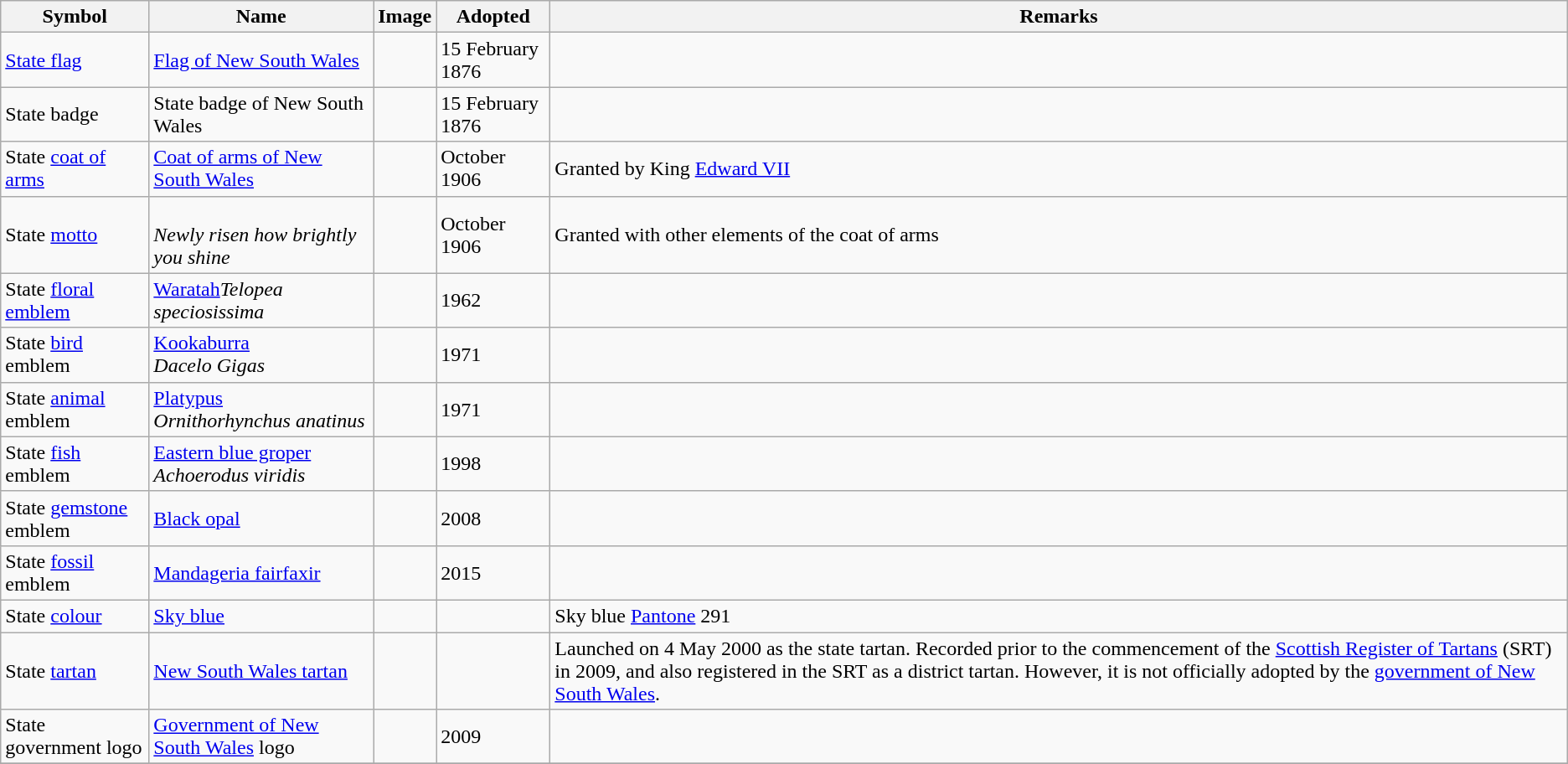<table class="wikitable" border="1">
<tr>
<th>Symbol</th>
<th>Name</th>
<th>Image</th>
<th>Adopted</th>
<th>Remarks</th>
</tr>
<tr>
<td><a href='#'>State flag</a></td>
<td><a href='#'>Flag of New South Wales</a></td>
<td></td>
<td>15 February 1876</td>
<td></td>
</tr>
<tr>
<td>State badge</td>
<td>State badge of New South Wales</td>
<td></td>
<td>15 February 1876</td>
<td></td>
</tr>
<tr>
<td>State <a href='#'>coat of arms</a></td>
<td><a href='#'>Coat of arms of New South Wales</a></td>
<td></td>
<td>October 1906</td>
<td>Granted by King <a href='#'>Edward VII</a></td>
</tr>
<tr>
<td>State <a href='#'>motto</a></td>
<td><br><em>Newly risen how brightly you shine</em></td>
<td></td>
<td>October 1906</td>
<td>Granted with other elements of the coat of arms</td>
</tr>
<tr>
<td>State <a href='#'>floral emblem</a></td>
<td><a href='#'>Waratah</a><em>Telopea speciosissima</em></td>
<td></td>
<td>1962</td>
<td></td>
</tr>
<tr>
<td>State <a href='#'>bird</a> emblem</td>
<td><a href='#'>Kookaburra</a><br><em>Dacelo Gigas</em></td>
<td></td>
<td>1971</td>
<td></td>
</tr>
<tr>
<td>State <a href='#'>animal</a> emblem</td>
<td><a href='#'>Platypus</a><br><em>Ornithorhynchus anatinus</em></td>
<td></td>
<td>1971</td>
<td></td>
</tr>
<tr>
<td>State <a href='#'>fish</a> emblem</td>
<td><a href='#'>Eastern blue groper</a><br><em>Achoerodus viridis</em></td>
<td></td>
<td>1998</td>
<td></td>
</tr>
<tr>
<td>State <a href='#'>gemstone</a> emblem</td>
<td><a href='#'>Black opal</a></td>
<td></td>
<td>2008</td>
<td></td>
</tr>
<tr>
<td>State <a href='#'>fossil</a> emblem</td>
<td><a href='#'>Mandageria fairfaxir</a></td>
<td></td>
<td>2015</td>
<td></td>
</tr>
<tr>
<td>State <a href='#'>colour</a></td>
<td><a href='#'>Sky blue</a></td>
<td align=center></td>
<td></td>
<td>Sky blue <a href='#'>Pantone</a> 291</td>
</tr>
<tr>
<td>State <a href='#'>tartan</a></td>
<td><a href='#'>New South Wales tartan</a></td>
<td></td>
<td></td>
<td>Launched on 4 May 2000 as the state tartan. Recorded prior to the commencement of the <a href='#'>Scottish Register of Tartans</a> (SRT) in 2009, and also registered in the SRT as a district tartan. However, it is not officially adopted by the <a href='#'>government of New South Wales</a>.</td>
</tr>
<tr>
<td>State government logo</td>
<td><a href='#'>Government of New South Wales</a> logo</td>
<td></td>
<td>2009</td>
<td></td>
</tr>
<tr>
</tr>
</table>
